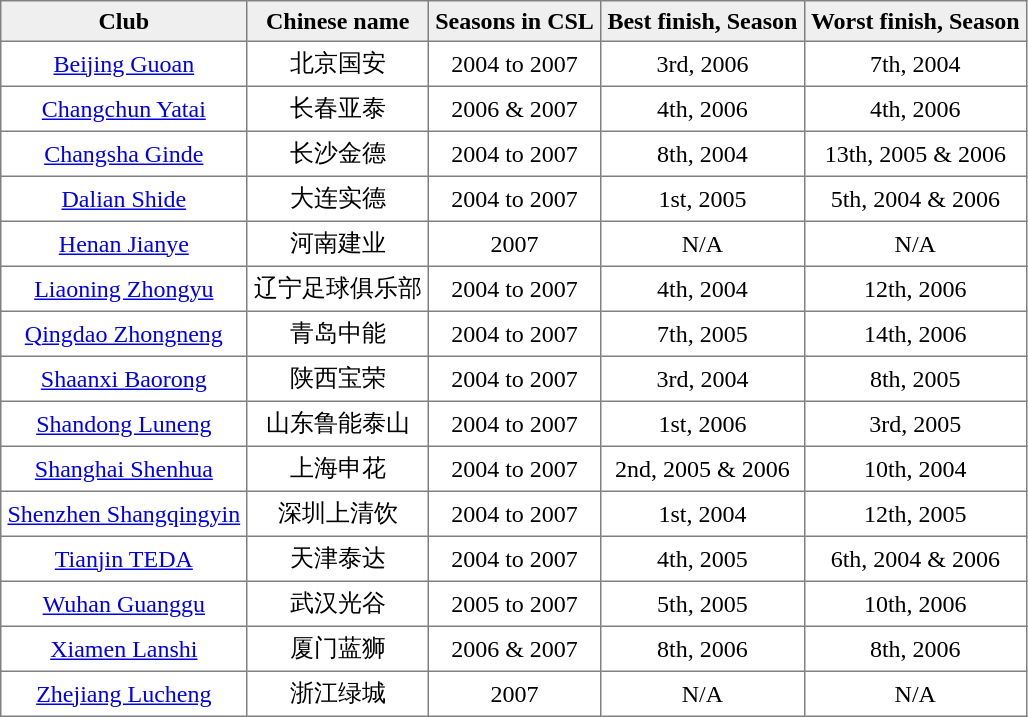<table border="1" cellpadding="4" cellspacing="0" style="text-align:center; border-collapse:collapse;">
<tr style="background:#efefef;">
<th>Club</th>
<th>Chinese name</th>
<th>Seasons in CSL</th>
<th>Best finish, Season</th>
<th>Worst finish, Season</th>
</tr>
<tr style="">
<td><a href='#'>Beijing Guoan</a></td>
<td>北京国安</td>
<td>2004 to 2007</td>
<td>3rd, 2006</td>
<td>7th, 2004</td>
</tr>
<tr>
<td><a href='#'>Changchun Yatai</a></td>
<td>长春亚泰</td>
<td>2006 & 2007</td>
<td>4th, 2006</td>
<td>4th, 2006</td>
</tr>
<tr>
<td><a href='#'>Changsha Ginde</a></td>
<td>长沙金德</td>
<td>2004 to 2007</td>
<td>8th, 2004</td>
<td>13th, 2005 & 2006</td>
</tr>
<tr>
<td><a href='#'>Dalian Shide</a></td>
<td>大连实德</td>
<td>2004 to 2007</td>
<td>1st, 2005</td>
<td>5th, 2004 & 2006</td>
</tr>
<tr>
<td><a href='#'>Henan Jianye</a></td>
<td>河南建业</td>
<td>2007</td>
<td>N/A</td>
<td>N/A</td>
</tr>
<tr>
<td><a href='#'>Liaoning Zhongyu</a></td>
<td>辽宁足球俱乐部</td>
<td>2004 to 2007</td>
<td>4th, 2004</td>
<td>12th, 2006</td>
</tr>
<tr>
<td><a href='#'>Qingdao Zhongneng</a></td>
<td>青岛中能</td>
<td>2004 to 2007</td>
<td>7th, 2005</td>
<td>14th, 2006</td>
</tr>
<tr>
<td><a href='#'>Shaanxi Baorong</a></td>
<td>陕西宝荣</td>
<td>2004 to 2007</td>
<td>3rd, 2004</td>
<td>8th, 2005</td>
</tr>
<tr>
<td><a href='#'>Shandong Luneng</a></td>
<td>山东鲁能泰山</td>
<td>2004 to 2007</td>
<td>1st, 2006</td>
<td>3rd, 2005</td>
</tr>
<tr>
<td><a href='#'>Shanghai Shenhua</a></td>
<td>上海申花</td>
<td>2004 to 2007</td>
<td>2nd, 2005 & 2006</td>
<td>10th, 2004</td>
</tr>
<tr>
<td><a href='#'>Shenzhen Shangqingyin</a></td>
<td>深圳上清饮</td>
<td>2004 to 2007</td>
<td>1st, 2004</td>
<td>12th, 2005</td>
</tr>
<tr>
<td><a href='#'>Tianjin TEDA</a></td>
<td>天津泰达</td>
<td>2004 to 2007</td>
<td>4th, 2005</td>
<td>6th, 2004 & 2006</td>
</tr>
<tr>
<td><a href='#'>Wuhan Guanggu</a></td>
<td>武汉光谷</td>
<td>2005 to 2007</td>
<td>5th, 2005</td>
<td>10th, 2006</td>
</tr>
<tr>
<td><a href='#'>Xiamen Lanshi</a></td>
<td>厦门蓝狮</td>
<td>2006 & 2007</td>
<td>8th, 2006</td>
<td>8th, 2006</td>
</tr>
<tr>
<td><a href='#'>Zhejiang Lucheng</a></td>
<td>浙江绿城</td>
<td>2007</td>
<td>N/A</td>
<td>N/A</td>
</tr>
</table>
